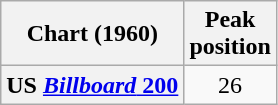<table class="wikitable plainrowheaders" style="text-align:center">
<tr>
<th scope="col">Chart (1960)</th>
<th scope="col">Peak<br>position</th>
</tr>
<tr>
<th scope="row">US <a href='#'><em>Billboard</em> 200</a></th>
<td>26</td>
</tr>
</table>
